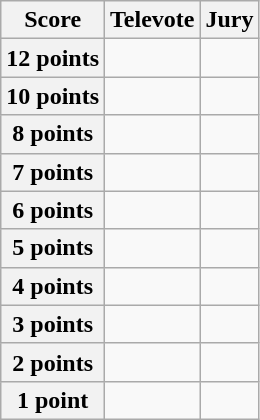<table class="wikitable">
<tr>
<th>Score</th>
<th>Televote</th>
<th>Jury</th>
</tr>
<tr>
<th>12 points</th>
<td></td>
<td></td>
</tr>
<tr>
<th>10 points</th>
<td></td>
<td></td>
</tr>
<tr>
<th>8 points</th>
<td></td>
<td></td>
</tr>
<tr>
<th>7 points</th>
<td></td>
<td></td>
</tr>
<tr>
<th>6 points</th>
<td></td>
<td></td>
</tr>
<tr>
<th>5 points</th>
<td></td>
<td></td>
</tr>
<tr>
<th>4 points</th>
<td></td>
<td></td>
</tr>
<tr>
<th>3 points</th>
<td></td>
<td></td>
</tr>
<tr>
<th>2 points</th>
<td></td>
<td></td>
</tr>
<tr>
<th>1 point</th>
<td></td>
<td></td>
</tr>
</table>
